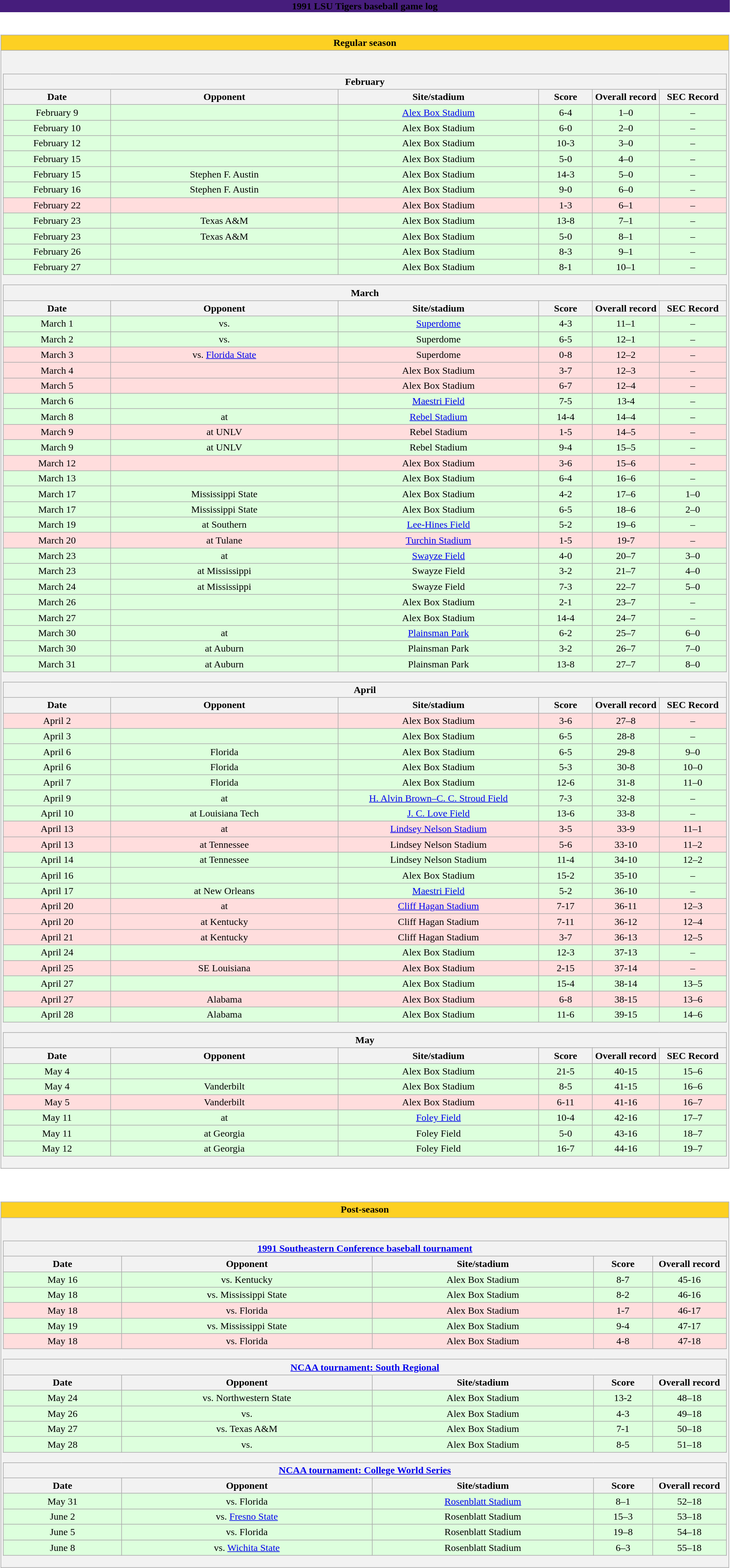<table class="toccolours collapsible" width=95% style="clear:both; text-align:center;">
<tr>
<th colspan=5 style="background:#461D7C;"><span>1991 LSU Tigers baseball game log</span></th>
</tr>
<tr>
<th><br><table border=1 class="wikitable collapsible collapsed" width="100%" style="font-weight:normal;">
<tr>
<th colspan=6 style="background:#FDD023;"><span>Regular season</span></th>
</tr>
<tr>
<th><br><table border=1 class="wikitable collapsible collapsed" width="100%" style="font-weight:normal;">
<tr>
<th colspan=6><span>February</span></th>
</tr>
<tr>
<th bgcolor="#DDDDFF" width="8%">Date</th>
<th bgcolor="#DDDDFF" width="17%">Opponent</th>
<th bgcolor="#DDDDFF" width="15%">Site/stadium</th>
<th bgcolor="#DDDDFF" width="4%">Score</th>
<th bgcolor="#DDDDFF" width="5%">Overall record</th>
<th bgcolor="#DDDDFF" width="5%">SEC Record</th>
</tr>
<tr bgcolor="ddffdd">
<td>February 9</td>
<td></td>
<td><a href='#'>Alex Box Stadium</a></td>
<td>6-4</td>
<td>1–0</td>
<td>–</td>
</tr>
<tr bgcolor="ddffdd">
<td>February 10</td>
<td></td>
<td>Alex Box Stadium</td>
<td>6-0</td>
<td>2–0</td>
<td>–</td>
</tr>
<tr bgcolor="ddffdd">
<td>February 12</td>
<td></td>
<td>Alex Box Stadium</td>
<td>10-3</td>
<td>3–0</td>
<td>–</td>
</tr>
<tr bgcolor="ddffdd">
<td>February 15</td>
<td></td>
<td>Alex Box Stadium</td>
<td>5-0</td>
<td>4–0</td>
<td>–</td>
</tr>
<tr bgcolor="ddffdd">
<td>February 15</td>
<td>Stephen F. Austin</td>
<td>Alex Box Stadium</td>
<td>14-3</td>
<td>5–0</td>
<td>–</td>
</tr>
<tr bgcolor="ddffdd">
<td>February 16</td>
<td>Stephen F. Austin</td>
<td>Alex Box Stadium</td>
<td>9-0</td>
<td>6–0</td>
<td>–</td>
</tr>
<tr bgcolor="ffdddd">
<td>February 22</td>
<td></td>
<td>Alex Box Stadium</td>
<td>1-3</td>
<td>6–1</td>
<td>–</td>
</tr>
<tr bgcolor="ddffdd">
<td>February 23</td>
<td>Texas A&M</td>
<td>Alex Box Stadium</td>
<td>13-8</td>
<td>7–1</td>
<td>–</td>
</tr>
<tr bgcolor="ddffdd">
<td>February 23</td>
<td>Texas A&M</td>
<td>Alex Box Stadium</td>
<td>5-0</td>
<td>8–1</td>
<td>–</td>
</tr>
<tr bgcolor="#ddffdd">
<td>February 26</td>
<td></td>
<td>Alex Box Stadium</td>
<td>8-3</td>
<td>9–1</td>
<td>–</td>
</tr>
<tr bgcolor="#ddffdd">
<td>February 27</td>
<td></td>
<td>Alex Box Stadium</td>
<td>8-1</td>
<td>10–1</td>
<td>–</td>
</tr>
</table>
<table border=1 class="wikitable collapsible collapsed" width="100%" style="font-weight:normal;">
<tr>
<th colspan=6><span>March</span></th>
</tr>
<tr>
<th bgcolor="#DDDDFF" width="8%">Date</th>
<th bgcolor="#DDDDFF" width="17%">Opponent</th>
<th bgcolor="#DDDDFF" width="15%">Site/stadium</th>
<th bgcolor="#DDDDFF" width="4%">Score</th>
<th bgcolor="#DDDDFF" width="5%">Overall record</th>
<th bgcolor="#DDDDFF" width="5%">SEC Record</th>
</tr>
<tr align="center" bgcolor="ddffdd">
<td>March 1</td>
<td>vs. </td>
<td><a href='#'>Superdome</a></td>
<td>4-3</td>
<td>11–1</td>
<td>–</td>
</tr>
<tr align="center" bgcolor="ddffdd">
<td>March 2</td>
<td>vs. </td>
<td>Superdome</td>
<td>6-5</td>
<td>12–1</td>
<td>–</td>
</tr>
<tr align="center" bgcolor="ffdddd">
<td>March 3</td>
<td>vs. <a href='#'>Florida State</a></td>
<td>Superdome</td>
<td>0-8</td>
<td>12–2</td>
<td>–</td>
</tr>
<tr align="center" bgcolor="ffdddd">
<td>March 4</td>
<td></td>
<td>Alex Box Stadium</td>
<td>3-7</td>
<td>12–3</td>
<td>–</td>
</tr>
<tr align="center" bgcolor="ffdddd">
<td>March 5</td>
<td></td>
<td>Alex Box Stadium</td>
<td>6-7</td>
<td>12–4</td>
<td>–</td>
</tr>
<tr align="center" bgcolor="#ddffdd">
<td>March 6</td>
<td></td>
<td><a href='#'>Maestri Field</a></td>
<td>7-5</td>
<td>13-4</td>
<td>–</td>
</tr>
<tr align="center" bgcolor="ddffdd">
<td>March 8</td>
<td>at </td>
<td><a href='#'>Rebel Stadium</a></td>
<td>14-4</td>
<td>14–4</td>
<td>–</td>
</tr>
<tr align="center" bgcolor="ffdddd">
<td>March 9</td>
<td>at UNLV</td>
<td>Rebel Stadium</td>
<td>1-5</td>
<td>14–5</td>
<td>–</td>
</tr>
<tr align="center" bgcolor="ddffdd">
<td>March 9</td>
<td>at UNLV</td>
<td>Rebel Stadium</td>
<td>9-4</td>
<td>15–5</td>
<td>–</td>
</tr>
<tr align="center" bgcolor="#ffdddd">
<td>March 12</td>
<td></td>
<td>Alex Box Stadium</td>
<td>3-6</td>
<td>15–6</td>
<td>–</td>
</tr>
<tr align="center" bgcolor="#ddffdd">
<td>March 13</td>
<td></td>
<td>Alex Box Stadium</td>
<td>6-4</td>
<td>16–6</td>
<td>–</td>
</tr>
<tr align="center" bgcolor="#ddffdd">
<td>March 17</td>
<td>Mississippi State</td>
<td>Alex Box Stadium</td>
<td>4-2</td>
<td>17–6</td>
<td>1–0</td>
</tr>
<tr align="center" bgcolor="#ddffdd">
<td>March 17</td>
<td>Mississippi State</td>
<td>Alex Box Stadium</td>
<td>6-5</td>
<td>18–6</td>
<td>2–0</td>
</tr>
<tr align="center" bgcolor="#ddffdd">
<td>March 19</td>
<td>at Southern</td>
<td><a href='#'>Lee-Hines Field</a></td>
<td>5-2</td>
<td>19–6</td>
<td>–</td>
</tr>
<tr align="center" bgcolor="#ffdddd">
<td>March 20</td>
<td>at Tulane</td>
<td><a href='#'>Turchin Stadium</a></td>
<td>1-5</td>
<td>19-7</td>
<td>–</td>
</tr>
<tr align="center" bgcolor="ddffdd">
<td>March 23</td>
<td>at </td>
<td><a href='#'>Swayze Field</a></td>
<td>4-0</td>
<td>20–7</td>
<td>3–0</td>
</tr>
<tr align="center" bgcolor="ddffdd">
<td>March 23</td>
<td>at Mississippi</td>
<td>Swayze Field</td>
<td>3-2</td>
<td>21–7</td>
<td>4–0</td>
</tr>
<tr align="center" bgcolor="ddffdd">
<td>March 24</td>
<td>at Mississippi</td>
<td>Swayze Field</td>
<td>7-3</td>
<td>22–7</td>
<td>5–0</td>
</tr>
<tr align="center" bgcolor="#ddffdd">
<td>March 26</td>
<td></td>
<td>Alex Box Stadium</td>
<td>2-1</td>
<td>23–7</td>
<td>–</td>
</tr>
<tr align="center" bgcolor="#ddffdd">
<td>March 27</td>
<td></td>
<td>Alex Box Stadium</td>
<td>14-4</td>
<td>24–7</td>
<td>–</td>
</tr>
<tr align="center" bgcolor="#ddffdd">
<td>March 30</td>
<td>at </td>
<td><a href='#'>Plainsman Park</a></td>
<td>6-2</td>
<td>25–7</td>
<td>6–0</td>
</tr>
<tr align="center" bgcolor="#ddffdd">
<td>March 30</td>
<td>at Auburn</td>
<td>Plainsman Park</td>
<td>3-2</td>
<td>26–7</td>
<td>7–0</td>
</tr>
<tr align="center" bgcolor="#ddffdd">
<td>March 31</td>
<td>at Auburn</td>
<td>Plainsman Park</td>
<td>13-8</td>
<td>27–7</td>
<td>8–0</td>
</tr>
</table>
<table border=1 class="wikitable collapsible collapsed" width="100%" style="font-weight:normal;">
<tr>
<th colspan=6><span>April</span></th>
</tr>
<tr>
<th bgcolor="#DDDDFF" width="8%">Date</th>
<th bgcolor="#DDDDFF" width="17%">Opponent</th>
<th bgcolor="#DDDDFF" width="15%">Site/stadium</th>
<th bgcolor="#DDDDFF" width="4%">Score</th>
<th bgcolor="#DDDDFF" width="5%">Overall record</th>
<th bgcolor="#DDDDFF" width="5%">SEC Record</th>
</tr>
<tr align="center" bgcolor="#ffdddd">
<td>April 2</td>
<td></td>
<td>Alex Box Stadium</td>
<td>3-6</td>
<td>27–8</td>
<td>–</td>
</tr>
<tr align="center" bgcolor="#ddffdd">
<td>April 3</td>
<td></td>
<td>Alex Box Stadium</td>
<td>6-5</td>
<td>28-8</td>
<td>–</td>
</tr>
<tr align="center" bgcolor="#ddffdd">
<td>April 6</td>
<td>Florida</td>
<td>Alex Box Stadium</td>
<td>6-5</td>
<td>29-8</td>
<td>9–0</td>
</tr>
<tr align="center" bgcolor="#ddffdd">
<td>April 6</td>
<td>Florida</td>
<td>Alex Box Stadium</td>
<td>5-3</td>
<td>30-8</td>
<td>10–0</td>
</tr>
<tr align="center" bgcolor="#ddffdd">
<td>April 7</td>
<td>Florida</td>
<td>Alex Box Stadium</td>
<td>12-6</td>
<td>31-8</td>
<td>11–0</td>
</tr>
<tr align="center" bgcolor="ddffdd">
<td>April 9</td>
<td>at </td>
<td><a href='#'>H. Alvin Brown–C. C. Stroud Field</a></td>
<td>7-3</td>
<td>32-8</td>
<td>–</td>
</tr>
<tr align="center" bgcolor="ddffdd">
<td>April 10</td>
<td>at Louisiana Tech</td>
<td><a href='#'>J. C. Love Field</a></td>
<td>13-6</td>
<td>33-8</td>
<td>–</td>
</tr>
<tr align="center" bgcolor="#ffdddd">
<td>April 13</td>
<td>at </td>
<td><a href='#'>Lindsey Nelson Stadium</a></td>
<td>3-5</td>
<td>33-9</td>
<td>11–1</td>
</tr>
<tr align="center" bgcolor="#ffdddd">
<td>April 13</td>
<td>at Tennessee</td>
<td>Lindsey Nelson Stadium</td>
<td>5-6</td>
<td>33-10</td>
<td>11–2</td>
</tr>
<tr align="center" bgcolor="#ddffdd">
<td>April 14</td>
<td>at Tennessee</td>
<td>Lindsey Nelson Stadium</td>
<td>11-4</td>
<td>34-10</td>
<td>12–2</td>
</tr>
<tr align="center" bgcolor="#ddffdd">
<td>April 16</td>
<td></td>
<td>Alex Box Stadium</td>
<td>15-2</td>
<td>35-10</td>
<td>–</td>
</tr>
<tr align="center" bgcolor="#ddffdd">
<td>April 17</td>
<td>at New Orleans</td>
<td><a href='#'>Maestri Field</a></td>
<td>5-2</td>
<td>36-10</td>
<td>–</td>
</tr>
<tr align="center" bgcolor="#ffdddd">
<td>April 20</td>
<td>at </td>
<td><a href='#'>Cliff Hagan Stadium</a></td>
<td>7-17</td>
<td>36-11</td>
<td>12–3</td>
</tr>
<tr align="center" bgcolor="#ffdddd">
<td>April 20</td>
<td>at Kentucky</td>
<td>Cliff Hagan Stadium</td>
<td>7-11</td>
<td>36-12</td>
<td>12–4</td>
</tr>
<tr align="center" bgcolor="#ffdddd">
<td>April 21</td>
<td>at Kentucky</td>
<td>Cliff Hagan Stadium</td>
<td>3-7</td>
<td>36-13</td>
<td>12–5</td>
</tr>
<tr align="center" bgcolor="#ddffdd">
<td>April 24</td>
<td></td>
<td>Alex Box Stadium</td>
<td>12-3</td>
<td>37-13</td>
<td>–</td>
</tr>
<tr align="center" bgcolor="#ffdddd">
<td>April 25</td>
<td>SE Louisiana</td>
<td>Alex Box Stadium</td>
<td>2-15</td>
<td>37-14</td>
<td>–</td>
</tr>
<tr align="center" bgcolor="ddffdd">
<td>April 27</td>
<td></td>
<td>Alex Box Stadium</td>
<td>15-4</td>
<td>38-14</td>
<td>13–5</td>
</tr>
<tr align="center" bgcolor="ffdddd">
<td>April 27</td>
<td>Alabama</td>
<td>Alex Box Stadium</td>
<td>6-8</td>
<td>38-15</td>
<td>13–6</td>
</tr>
<tr align="center" bgcolor="ddffdd">
<td>April 28</td>
<td>Alabama</td>
<td>Alex Box Stadium</td>
<td>11-6</td>
<td>39-15</td>
<td>14–6</td>
</tr>
</table>
<table border=1 class="wikitable collapsible collapsed" width="100%" style="font-weight:normal;">
<tr>
<th colspan=6><span>May</span></th>
</tr>
<tr>
<th bgcolor="#DDDDFF" width="8%">Date</th>
<th bgcolor="#DDDDFF" width="17%">Opponent</th>
<th bgcolor="#DDDDFF" width="15%">Site/stadium</th>
<th bgcolor="#DDDDFF" width="4%">Score</th>
<th bgcolor="#DDDDFF" width="5%">Overall record</th>
<th bgcolor="#DDDDFF" width="5%">SEC Record</th>
</tr>
<tr align="center" bgcolor="ddffdd">
<td>May 4</td>
<td></td>
<td>Alex Box Stadium</td>
<td>21-5</td>
<td>40-15</td>
<td>15–6</td>
</tr>
<tr align="center" bgcolor="ddffdd">
<td>May 4</td>
<td>Vanderbilt</td>
<td>Alex Box Stadium</td>
<td>8-5</td>
<td>41-15</td>
<td>16–6</td>
</tr>
<tr align="center" bgcolor="ffdddd">
<td>May 5</td>
<td>Vanderbilt</td>
<td>Alex Box Stadium</td>
<td>6-11</td>
<td>41-16</td>
<td>16–7</td>
</tr>
<tr align="center" bgcolor="ddffdd">
<td>May 11</td>
<td>at </td>
<td><a href='#'>Foley Field</a></td>
<td>10-4</td>
<td>42-16</td>
<td>17–7</td>
</tr>
<tr align="center" bgcolor="ddffdd">
<td>May 11</td>
<td>at Georgia</td>
<td>Foley Field</td>
<td>5-0</td>
<td>43-16</td>
<td>18–7</td>
</tr>
<tr align="center" bgcolor="ddffdd">
<td>May 12</td>
<td>at Georgia</td>
<td>Foley Field</td>
<td>16-7</td>
<td>44-16</td>
<td>19–7</td>
</tr>
</table>
</th>
</tr>
</table>
</th>
</tr>
<tr>
<th><br><table border=1 class="wikitable collapsible" width="100%" style="font-weight:normal;">
<tr>
<th colspan=6 style="background:#FDD023;"><span>Post-season</span></th>
</tr>
<tr>
<th><br><table border=1 class="wikitable collapsible" width="100%" style="font-weight:normal;">
<tr>
<th colspan=6><span><a href='#'>1991 Southeastern Conference baseball tournament</a></span></th>
</tr>
<tr>
<th bgcolor="#DDDDFF" width="8%">Date</th>
<th bgcolor="#DDDDFF" width="17%">Opponent</th>
<th bgcolor="#DDDDFF" width="15%">Site/stadium</th>
<th bgcolor="#DDDDFF" width="4%">Score</th>
<th bgcolor="#DDDDFF" width="5%">Overall record</th>
</tr>
<tr align="center" bgcolor="ddffdd">
<td>May 16</td>
<td>vs. Kentucky</td>
<td>Alex Box Stadium</td>
<td>8-7</td>
<td>45-16</td>
</tr>
<tr align="center" bgcolor="ddffdd">
<td>May 18</td>
<td>vs. Mississippi State</td>
<td>Alex Box Stadium</td>
<td>8-2</td>
<td>46-16</td>
</tr>
<tr align="center" bgcolor="ffdddd">
<td>May 18</td>
<td>vs. Florida</td>
<td>Alex Box Stadium</td>
<td>1-7</td>
<td>46-17</td>
</tr>
<tr align="center" bgcolor="ddffdd">
<td>May 19</td>
<td>vs. Mississippi State</td>
<td>Alex Box Stadium</td>
<td>9-4</td>
<td>47-17</td>
</tr>
<tr align="center" bgcolor="ffdddd">
<td>May 18</td>
<td>vs. Florida</td>
<td>Alex Box Stadium</td>
<td>4-8</td>
<td>47-18</td>
</tr>
</table>
<table border=1 class="wikitable collapsible" width="100%" style="font-weight:normal;">
<tr>
<th colspan=6><span><a href='#'>NCAA tournament: South Regional</a></span></th>
</tr>
<tr>
<th bgcolor="#DDDDFF" width="8%">Date</th>
<th bgcolor="#DDDDFF" width="17%">Opponent</th>
<th bgcolor="#DDDDFF" width="15%">Site/stadium</th>
<th bgcolor="#DDDDFF" width="4%">Score</th>
<th bgcolor="#DDDDFF" width="5%">Overall record</th>
</tr>
<tr align="center" bgcolor="ddffdd">
<td>May 24</td>
<td>vs. Northwestern State</td>
<td>Alex Box Stadium</td>
<td>13-2</td>
<td>48–18</td>
</tr>
<tr align="center" bgcolor="ddffdd">
<td>May 26</td>
<td>vs. </td>
<td>Alex Box Stadium</td>
<td>4-3</td>
<td>49–18</td>
</tr>
<tr align="center" bgcolor="ddffdd">
<td>May 27</td>
<td>vs. Texas A&M</td>
<td>Alex Box Stadium</td>
<td>7-1</td>
<td>50–18</td>
</tr>
<tr align="center" bgcolor="ddffdd">
<td>May 28</td>
<td>vs. </td>
<td>Alex Box Stadium</td>
<td>8-5</td>
<td>51–18</td>
</tr>
</table>
<table border=1 class="wikitable collapsible" width="100%" style="font-weight:normal;">
<tr>
<th colspan=6><span><a href='#'>NCAA tournament: College World Series</a></span></th>
</tr>
<tr>
<th bgcolor="#DDDDFF" width="8%">Date</th>
<th bgcolor="#DDDDFF" width="17%">Opponent</th>
<th bgcolor="#DDDDFF" width="15%">Site/stadium</th>
<th bgcolor="#DDDDFF" width="4%">Score</th>
<th bgcolor="#DDDDFF" width="5%">Overall record</th>
</tr>
<tr align="center" bgcolor="ddffdd">
<td>May 31</td>
<td>vs. Florida</td>
<td><a href='#'>Rosenblatt Stadium</a></td>
<td>8–1</td>
<td>52–18</td>
</tr>
<tr align="center" bgcolor="ddffdd">
<td>June 2</td>
<td>vs. <a href='#'>Fresno State</a></td>
<td>Rosenblatt Stadium</td>
<td>15–3</td>
<td>53–18</td>
</tr>
<tr align="center" bgcolor="ddffdd">
<td>June 5</td>
<td>vs. Florida</td>
<td>Rosenblatt Stadium</td>
<td>19–8</td>
<td>54–18</td>
</tr>
<tr align="center" bgcolor="ddffdd">
<td>June 8</td>
<td>vs. <a href='#'>Wichita State</a></td>
<td>Rosenblatt Stadium</td>
<td>6–3</td>
<td>55–18</td>
</tr>
</table>
</th>
</tr>
</table>
</th>
</tr>
</table>
